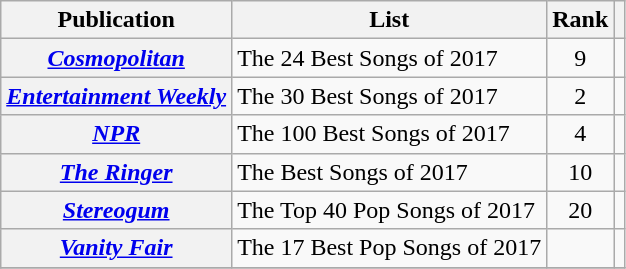<table class="wikitable plainrowheaders sortable" style="margin-right: 0;">
<tr>
<th scope="col">Publication</th>
<th scope="col">List</th>
<th scope="col">Rank</th>
<th scope="col" class="unsortable"></th>
</tr>
<tr>
<th scope="row"><em><a href='#'>Cosmopolitan</a></em></th>
<td>The 24 Best Songs of 2017</td>
<td style="text-align:center">9</td>
<td style="text-align:center"></td>
</tr>
<tr>
<th scope="row"><em><a href='#'>Entertainment Weekly</a></em></th>
<td>The 30 Best Songs of 2017</td>
<td style="text-align:center">2</td>
<td style="text-align:center"></td>
</tr>
<tr>
<th scope="row"><em><a href='#'>NPR</a></em></th>
<td>The 100 Best Songs of 2017</td>
<td style="text-align:center">4</td>
<td style="text-align:center"></td>
</tr>
<tr>
<th scope="row"><em><a href='#'>The Ringer</a></em></th>
<td>The Best Songs of 2017</td>
<td style="text-align:center">10</td>
<td style="text-align:center"></td>
</tr>
<tr>
<th scope="row"><em><a href='#'>Stereogum</a></em></th>
<td>The Top 40 Pop Songs of 2017</td>
<td style="text-align:center">20</td>
<td style="text-align:center"></td>
</tr>
<tr>
<th scope="row"><em><a href='#'>Vanity Fair</a></em></th>
<td>The 17 Best Pop Songs of 2017</td>
<td></td>
<td style="text-align:center"></td>
</tr>
<tr>
</tr>
</table>
